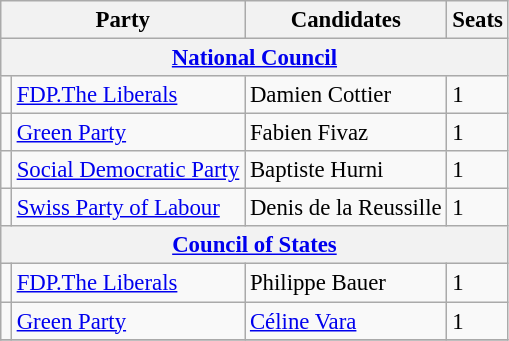<table class="wikitable" style="font-size:95%;">
<tr>
<th colspan=2>Party</th>
<th>Candidates</th>
<th>Seats</th>
</tr>
<tr>
<th colspan=6><a href='#'>National Council</a></th>
</tr>
<tr>
<td bgcolor=></td>
<td align=left><a href='#'>FDP.The Liberals</a></td>
<td>Damien Cottier</td>
<td>1</td>
</tr>
<tr>
<td bgcolor=></td>
<td align=left><a href='#'>Green Party</a></td>
<td>Fabien Fivaz</td>
<td>1</td>
</tr>
<tr>
<td bgcolor=></td>
<td align=left><a href='#'>Social Democratic Party</a></td>
<td>Baptiste Hurni</td>
<td>1</td>
</tr>
<tr>
<td bgcolor=></td>
<td><a href='#'>Swiss Party of Labour</a></td>
<td>Denis de la Reussille</td>
<td>1</td>
</tr>
<tr>
<th colspan=6><a href='#'>Council of States</a></th>
</tr>
<tr>
<td bgcolor=></td>
<td align=left><a href='#'>FDP.The Liberals</a></td>
<td>Philippe Bauer</td>
<td>1</td>
</tr>
<tr>
<td bgcolor=></td>
<td align=left><a href='#'>Green Party</a></td>
<td><a href='#'>Céline Vara</a></td>
<td>1</td>
</tr>
<tr>
</tr>
</table>
